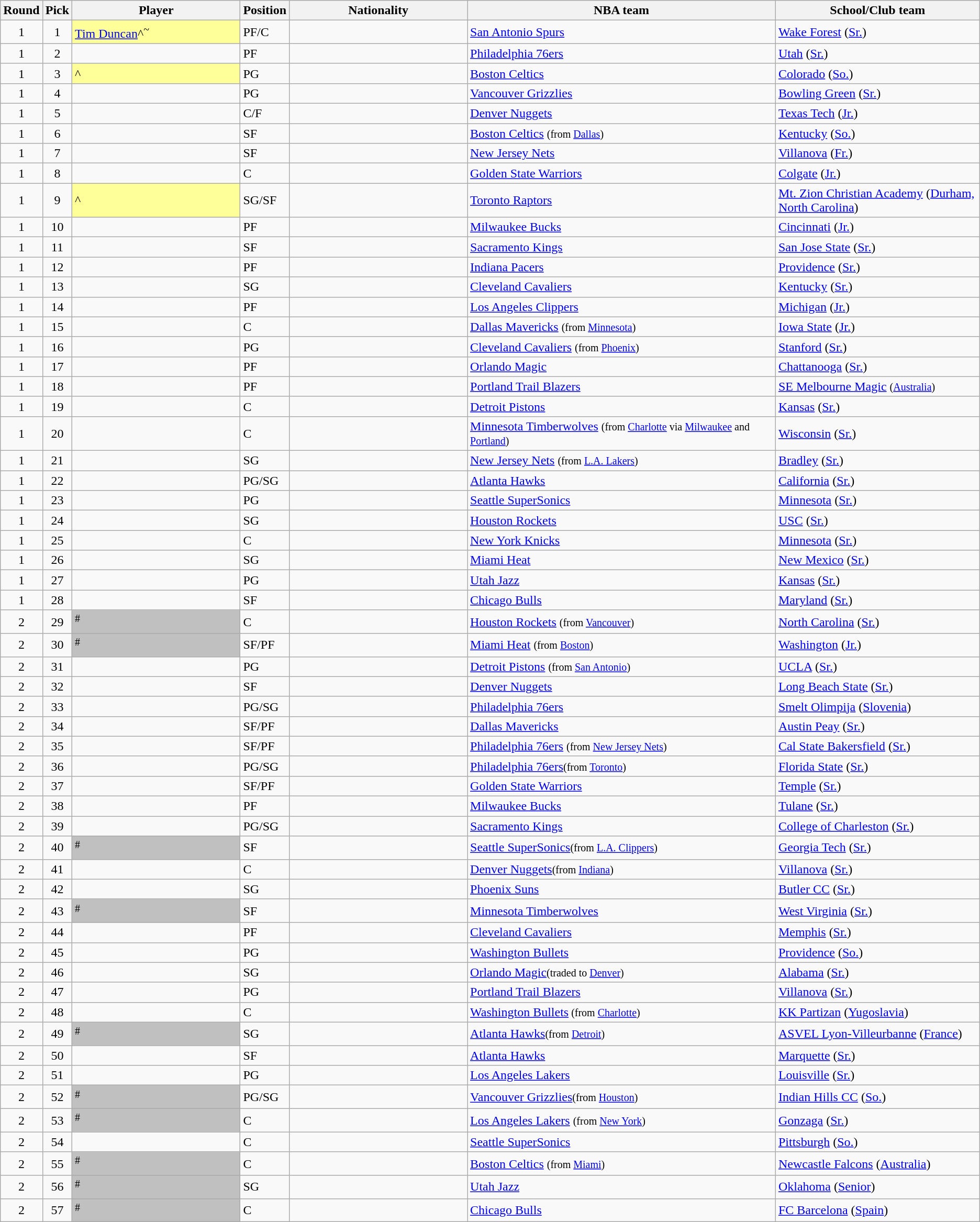<table class="wikitable sortable sortable">
<tr>
<th width="1%">Round</th>
<th width="1%">Pick</th>
<th width="19%">Player</th>
<th width="1%">Position</th>
<th width="20%">Nationality</th>
<th width="35%">NBA team</th>
<th width="25%">School/Club team</th>
</tr>
<tr>
<td align=center>1</td>
<td align=center>1</td>
<td bgcolor="#FFFF99"><a href='#'>Tim Duncan</a>^<sup>~</sup></td>
<td>PF/C</td>
<td></td>
<td><a href='#'>San Antonio Spurs</a></td>
<td><a href='#'>Wake Forest</a> (<a href='#'>Sr.</a>)</td>
</tr>
<tr>
<td align=center>1</td>
<td align=center>2</td>
<td></td>
<td>PF</td>
<td></td>
<td><a href='#'>Philadelphia 76ers</a></td>
<td><a href='#'>Utah</a> (<a href='#'>Sr.</a>)</td>
</tr>
<tr>
<td align=center>1</td>
<td align=center>3</td>
<td bgcolor="#FFFF99">^</td>
<td>PG</td>
<td></td>
<td><a href='#'>Boston Celtics</a></td>
<td><a href='#'>Colorado</a> (<a href='#'>So.</a>)</td>
</tr>
<tr>
<td align=center>1</td>
<td align=center>4</td>
<td></td>
<td>PG</td>
<td></td>
<td><a href='#'>Vancouver Grizzlies</a></td>
<td><a href='#'>Bowling Green</a> (<a href='#'>Sr.</a>)</td>
</tr>
<tr>
<td align=center>1</td>
<td align=center>5</td>
<td></td>
<td>C/F</td>
<td></td>
<td><a href='#'>Denver Nuggets</a></td>
<td><a href='#'>Texas Tech</a> (<a href='#'>Jr.</a>)</td>
</tr>
<tr>
<td align=center>1</td>
<td align=center>6</td>
<td></td>
<td>SF</td>
<td></td>
<td><a href='#'>Boston Celtics</a> <small>(from <a href='#'>Dallas</a>)</small></td>
<td><a href='#'>Kentucky</a> (<a href='#'>So.</a>)</td>
</tr>
<tr>
<td align=center>1</td>
<td align=center>7</td>
<td></td>
<td>SF</td>
<td></td>
<td><a href='#'>New Jersey Nets</a></td>
<td><a href='#'>Villanova</a> (<a href='#'>Fr.</a>)</td>
</tr>
<tr>
<td align=center>1</td>
<td align=center>8</td>
<td></td>
<td>C</td>
<td></td>
<td><a href='#'>Golden State Warriors</a></td>
<td><a href='#'>Colgate</a> (<a href='#'>Jr.</a>)</td>
</tr>
<tr>
<td align=center>1</td>
<td align=center>9</td>
<td bgcolor="#FFFF99">^</td>
<td>SG/SF</td>
<td></td>
<td><a href='#'>Toronto Raptors</a></td>
<td><a href='#'>Mt. Zion Christian Academy</a> (<a href='#'>Durham, North Carolina</a>)</td>
</tr>
<tr>
<td align=center>1</td>
<td align=center>10</td>
<td></td>
<td>PF</td>
<td></td>
<td><a href='#'>Milwaukee Bucks</a></td>
<td><a href='#'>Cincinnati</a> (<a href='#'>Jr.</a>)</td>
</tr>
<tr>
<td align=center>1</td>
<td align=center>11</td>
<td></td>
<td>SF</td>
<td></td>
<td><a href='#'>Sacramento Kings</a></td>
<td><a href='#'>San Jose State</a> (<a href='#'>Sr.</a>)</td>
</tr>
<tr>
<td align=center>1</td>
<td align=center>12</td>
<td></td>
<td>PF</td>
<td></td>
<td><a href='#'>Indiana Pacers</a></td>
<td><a href='#'>Providence</a> (<a href='#'>Sr.</a>)</td>
</tr>
<tr>
<td align=center>1</td>
<td align=center>13</td>
<td></td>
<td>SG</td>
<td></td>
<td><a href='#'>Cleveland Cavaliers</a></td>
<td><a href='#'>Kentucky</a> (<a href='#'>Sr.</a>)</td>
</tr>
<tr>
<td align=center>1</td>
<td align=center>14</td>
<td></td>
<td>PF</td>
<td></td>
<td><a href='#'>Los Angeles Clippers</a></td>
<td><a href='#'>Michigan</a> (<a href='#'>Jr.</a>)</td>
</tr>
<tr>
<td align=center>1</td>
<td align=center>15</td>
<td></td>
<td>C</td>
<td></td>
<td><a href='#'>Dallas Mavericks</a> <small>(from <a href='#'>Minnesota</a>)</small></td>
<td><a href='#'>Iowa State</a> (<a href='#'>Jr.</a>)</td>
</tr>
<tr>
<td align=center>1</td>
<td align=center>16</td>
<td></td>
<td>PG</td>
<td></td>
<td><a href='#'>Cleveland Cavaliers</a> <small>(from <a href='#'>Phoenix</a>)</small></td>
<td><a href='#'>Stanford</a> (<a href='#'>Sr.</a>)</td>
</tr>
<tr>
<td align=center>1</td>
<td align=center>17</td>
<td></td>
<td>PF</td>
<td></td>
<td><a href='#'>Orlando Magic</a></td>
<td><a href='#'>Chattanooga</a> (<a href='#'>Sr.</a>)</td>
</tr>
<tr>
<td align=center>1</td>
<td align=center>18</td>
<td></td>
<td>PF</td>
<td></td>
<td><a href='#'>Portland Trail Blazers</a></td>
<td><a href='#'>SE Melbourne Magic</a> <small>(<a href='#'>Australia</a>)</small></td>
</tr>
<tr>
<td align=center>1</td>
<td align=center>19</td>
<td></td>
<td>C</td>
<td></td>
<td><a href='#'>Detroit Pistons</a></td>
<td><a href='#'>Kansas</a> (<a href='#'>Sr.</a>)</td>
</tr>
<tr>
<td align=center>1</td>
<td align=center>20</td>
<td></td>
<td>C</td>
<td></td>
<td><a href='#'>Minnesota Timberwolves</a> <small>(from <a href='#'>Charlotte</a> via <a href='#'>Milwaukee</a> and <a href='#'>Portland</a>)</small></td>
<td><a href='#'>Wisconsin</a> (<a href='#'>Sr.</a>)</td>
</tr>
<tr>
<td align=center>1</td>
<td align=center>21</td>
<td></td>
<td>SG</td>
<td></td>
<td><a href='#'>New Jersey Nets</a> <small>(from <a href='#'>L.A. Lakers</a>)</small></td>
<td><a href='#'>Bradley</a> (<a href='#'>Sr.</a>)</td>
</tr>
<tr>
<td align=center>1</td>
<td align=center>22</td>
<td></td>
<td>PG/SG</td>
<td></td>
<td><a href='#'>Atlanta Hawks</a></td>
<td><a href='#'>California</a> (<a href='#'>Sr.</a>)</td>
</tr>
<tr>
<td align=center>1</td>
<td align=center>23</td>
<td></td>
<td>PG</td>
<td></td>
<td><a href='#'>Seattle SuperSonics</a></td>
<td><a href='#'>Minnesota</a> (<a href='#'>Sr.</a>)</td>
</tr>
<tr>
<td align=center>1</td>
<td align=center>24</td>
<td></td>
<td>SG</td>
<td></td>
<td><a href='#'>Houston Rockets</a></td>
<td><a href='#'>USC</a> (<a href='#'>Sr.</a>)</td>
</tr>
<tr>
<td align=center>1</td>
<td align=center>25</td>
<td></td>
<td>C</td>
<td></td>
<td><a href='#'>New York Knicks</a></td>
<td><a href='#'>Minnesota</a> (<a href='#'>Sr.</a>)</td>
</tr>
<tr>
<td align=center>1</td>
<td align=center>26</td>
<td></td>
<td>SG</td>
<td></td>
<td><a href='#'>Miami Heat</a></td>
<td><a href='#'>New Mexico</a> (<a href='#'>Sr.</a>)</td>
</tr>
<tr>
<td align=center>1</td>
<td align=center>27</td>
<td></td>
<td>PG</td>
<td></td>
<td><a href='#'>Utah Jazz</a></td>
<td><a href='#'>Kansas</a> (<a href='#'>Sr.</a>)</td>
</tr>
<tr>
<td align=center>1</td>
<td align=center>28</td>
<td></td>
<td>SF</td>
<td></td>
<td><a href='#'>Chicago Bulls</a></td>
<td><a href='#'>Maryland</a> (<a href='#'>Sr.</a>)</td>
</tr>
<tr>
<td align=center>2</td>
<td align=center>29</td>
<td bgcolor="#C0C0C0"><sup>#</sup></td>
<td>C</td>
<td></td>
<td><a href='#'>Houston Rockets</a> <small>(from <a href='#'>Vancouver</a>)</small></td>
<td><a href='#'>North Carolina</a> (<a href='#'>Sr.</a>)</td>
</tr>
<tr>
<td align=center>2</td>
<td align=center>30</td>
<td bgcolor="#C0C0C0"><sup>#</sup></td>
<td>SF/PF</td>
<td></td>
<td><a href='#'>Miami Heat</a> <small>(from <a href='#'>Boston</a>)</small></td>
<td><a href='#'>Washington</a> (<a href='#'>Jr.</a>)</td>
</tr>
<tr>
<td align=center>2</td>
<td align=center>31</td>
<td></td>
<td>PG</td>
<td></td>
<td><a href='#'>Detroit Pistons</a> <small>(from <a href='#'>San Antonio</a>)</small></td>
<td><a href='#'>UCLA</a> (<a href='#'>Sr.</a>)</td>
</tr>
<tr>
<td align=center>2</td>
<td align=center>32</td>
<td></td>
<td>SF</td>
<td></td>
<td><a href='#'>Denver Nuggets</a></td>
<td><a href='#'>Long Beach State</a> (<a href='#'>Sr.</a>)</td>
</tr>
<tr>
<td align=center>2</td>
<td align=center>33</td>
<td></td>
<td>PG/SG</td>
<td></td>
<td><a href='#'>Philadelphia 76ers</a></td>
<td><a href='#'>Smelt Olimpija</a> (<a href='#'>Slovenia</a>)</td>
</tr>
<tr>
<td align=center>2</td>
<td align=center>34</td>
<td></td>
<td>SF/PF</td>
<td></td>
<td><a href='#'>Dallas Mavericks</a></td>
<td><a href='#'>Austin Peay</a> (<a href='#'>Sr.</a>)</td>
</tr>
<tr>
<td align=center>2</td>
<td align=center>35</td>
<td></td>
<td>SF/PF</td>
<td></td>
<td><a href='#'>Philadelphia 76ers</a> <small>(from <a href='#'>New Jersey Nets</a>)</small></td>
<td><a href='#'>Cal State Bakersfield</a> (<a href='#'>Sr.</a>)</td>
</tr>
<tr>
<td align=center>2</td>
<td align=center>36</td>
<td></td>
<td>PG/SG</td>
<td></td>
<td><a href='#'>Philadelphia 76ers</a><small>(from <a href='#'>Toronto</a>)</small></td>
<td><a href='#'>Florida State</a> (<a href='#'>Sr.</a>)</td>
</tr>
<tr>
<td align=center>2</td>
<td align=center>37</td>
<td></td>
<td>SF/PF</td>
<td></td>
<td><a href='#'>Golden State Warriors</a></td>
<td><a href='#'>Temple</a> (<a href='#'>Sr.</a>)</td>
</tr>
<tr>
<td align=center>2</td>
<td align=center>38</td>
<td></td>
<td>PF</td>
<td></td>
<td><a href='#'>Milwaukee Bucks</a></td>
<td><a href='#'>Tulane</a> (<a href='#'>Sr.</a>)</td>
</tr>
<tr>
<td align=center>2</td>
<td align=center>39</td>
<td></td>
<td>PG/SG</td>
<td></td>
<td><a href='#'>Sacramento Kings</a></td>
<td><a href='#'>College of Charleston</a> (<a href='#'>Sr.</a>)</td>
</tr>
<tr>
<td align=center>2</td>
<td align=center>40</td>
<td bgcolor="#C0C0C0"><sup>#</sup></td>
<td>SF</td>
<td></td>
<td><a href='#'>Seattle SuperSonics</a><small>(from <a href='#'>L.A. Clippers</a>)</small></td>
<td><a href='#'>Georgia Tech</a> (<a href='#'>Sr.</a>)</td>
</tr>
<tr>
<td align=center>2</td>
<td align=center>41</td>
<td></td>
<td>C</td>
<td></td>
<td><a href='#'>Denver Nuggets</a><small>(from <a href='#'>Indiana</a>)</small></td>
<td><a href='#'>Villanova</a> (<a href='#'>Sr.</a>)</td>
</tr>
<tr>
<td align=center>2</td>
<td align=center>42</td>
<td></td>
<td>SG</td>
<td></td>
<td><a href='#'>Phoenix Suns</a></td>
<td><a href='#'>Butler CC</a> (<a href='#'>Sr.</a>)</td>
</tr>
<tr>
<td align=center>2</td>
<td align=center>43</td>
<td bgcolor="#C0C0C0"><sup>#</sup></td>
<td>SF</td>
<td></td>
<td><a href='#'>Minnesota Timberwolves</a></td>
<td><a href='#'>West Virginia</a> (<a href='#'>Sr.</a>)</td>
</tr>
<tr>
<td align=center>2</td>
<td align=center>44</td>
<td></td>
<td>PF</td>
<td></td>
<td><a href='#'>Cleveland Cavaliers</a></td>
<td><a href='#'>Memphis</a> (<a href='#'>Sr.</a>)</td>
</tr>
<tr>
<td align=center>2</td>
<td align=center>45</td>
<td></td>
<td>PG</td>
<td></td>
<td><a href='#'>Washington Bullets</a></td>
<td><a href='#'>Providence</a> (<a href='#'>So.</a>)</td>
</tr>
<tr>
<td align=center>2</td>
<td align=center>46</td>
<td></td>
<td>SG</td>
<td></td>
<td><a href='#'>Orlando Magic</a><small>(traded to <a href='#'>Denver</a>)</small></td>
<td><a href='#'>Alabama</a> (<a href='#'>Sr.</a>)</td>
</tr>
<tr>
<td align=center>2</td>
<td align=center>47</td>
<td></td>
<td>PG</td>
<td></td>
<td><a href='#'>Portland Trail Blazers</a></td>
<td><a href='#'>Villanova</a> (<a href='#'>Sr.</a>)</td>
</tr>
<tr>
<td align=center>2</td>
<td align=center>48</td>
<td></td>
<td>C</td>
<td></td>
<td><a href='#'>Washington Bullets</a><small> (from <a href='#'>Charlotte</a>)</small></td>
<td><a href='#'>KK Partizan</a> (<a href='#'>Yugoslavia</a>)</td>
</tr>
<tr>
<td align=center>2</td>
<td align=center>49</td>
<td bgcolor="#C0C0C0"><sup>#</sup></td>
<td>SG</td>
<td></td>
<td><a href='#'>Atlanta Hawks</a><small>(from <a href='#'>Detroit</a>)</small></td>
<td><a href='#'>ASVEL Lyon-Villeurbanne</a> (<a href='#'>France</a>)</td>
</tr>
<tr>
<td align=center>2</td>
<td align=center>50</td>
<td></td>
<td>SF</td>
<td></td>
<td><a href='#'>Atlanta Hawks</a></td>
<td><a href='#'>Marquette</a> (<a href='#'>Sr.</a>)</td>
</tr>
<tr>
<td align=center>2</td>
<td align=center>51</td>
<td></td>
<td>PG</td>
<td></td>
<td><a href='#'>Los Angeles Lakers</a></td>
<td><a href='#'>Louisville</a> (<a href='#'>Sr.</a>)</td>
</tr>
<tr>
<td align=center>2</td>
<td align=center>52</td>
<td bgcolor="#C0C0C0"><sup>#</sup></td>
<td>PG/SG</td>
<td></td>
<td><a href='#'>Vancouver Grizzlies</a><small>(from <a href='#'>Houston</a>)</small></td>
<td><a href='#'>Indian Hills CC</a> (<a href='#'>So.</a>)</td>
</tr>
<tr>
<td align=center>2</td>
<td align=center>53</td>
<td bgcolor="#C0C0C0"><sup>#</sup></td>
<td>C</td>
<td></td>
<td><a href='#'>Los Angeles Lakers</a> <small>(from <a href='#'>New York</a>)</small></td>
<td><a href='#'>Gonzaga</a> (<a href='#'>Sr.</a>)</td>
</tr>
<tr>
<td align=center>2</td>
<td align=center>54</td>
<td></td>
<td>C</td>
<td></td>
<td><a href='#'>Seattle SuperSonics</a></td>
<td><a href='#'>Pittsburgh</a> (<a href='#'>So.</a>)</td>
</tr>
<tr>
<td align=center>2</td>
<td align=center>55</td>
<td bgcolor="#C0C0C0"><sup>#</sup></td>
<td>C</td>
<td></td>
<td><a href='#'>Boston Celtics</a> <small>(from <a href='#'>Miami</a>)</small></td>
<td><a href='#'>Newcastle Falcons</a> (<a href='#'>Australia</a>)</td>
</tr>
<tr>
<td align=center>2</td>
<td align=center>56</td>
<td bgcolor="#C0C0C0"><sup>#</sup></td>
<td>SG</td>
<td></td>
<td><a href='#'>Utah Jazz</a></td>
<td><a href='#'>Oklahoma</a> (<a href='#'>Senior</a>)</td>
</tr>
<tr>
<td align=center>2</td>
<td align=center>57</td>
<td bgcolor="#C0C0C0"><sup>#</sup></td>
<td>C</td>
<td></td>
<td><a href='#'>Chicago Bulls</a></td>
<td><a href='#'>FC Barcelona</a> (<a href='#'>Spain</a>)</td>
</tr>
</table>
